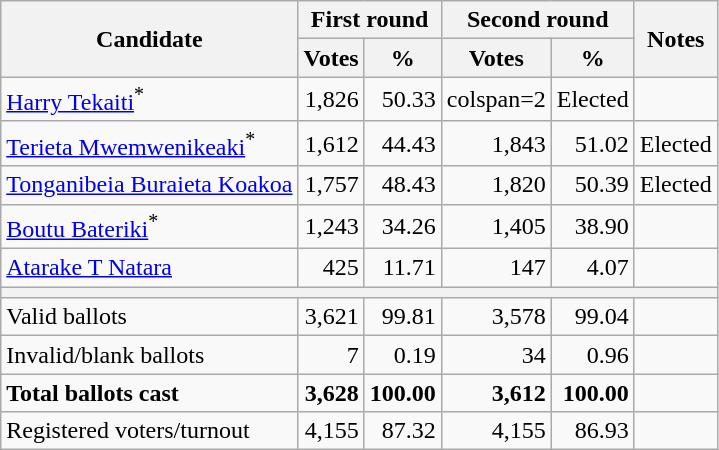<table class=wikitable style=text-align:right>
<tr>
<th rowspan=2>Candidate</th>
<th colspan=2>First round</th>
<th colspan=2>Second round</th>
<th rowspan=2>Notes</th>
</tr>
<tr>
<th>Votes</th>
<th>%</th>
<th>Votes</th>
<th>%</th>
</tr>
<tr>
<td align=left><a href='#'>Harry Tekaiti</a><sup>*</sup></td>
<td>1,826</td>
<td>50.33</td>
<td>colspan=2 </td>
<td>Elected</td>
</tr>
<tr>
<td align=left><a href='#'>Terieta Mwemwenikeaki</a><sup>*</sup></td>
<td>1,612</td>
<td>44.43</td>
<td>1,843</td>
<td>51.02</td>
<td>Elected</td>
</tr>
<tr>
<td align=left><a href='#'>Tonganibeia Buraieta Koakoa</a></td>
<td>1,757</td>
<td>48.43</td>
<td>1,820</td>
<td>50.39</td>
<td>Elected</td>
</tr>
<tr>
<td align=left><a href='#'>Boutu Bateriki</a><sup>*</sup></td>
<td>1,243</td>
<td>34.26</td>
<td>1,405</td>
<td>38.90</td>
<td></td>
</tr>
<tr>
<td align=left><a href='#'>Atarake T Natara</a></td>
<td>425</td>
<td>11.71</td>
<td>147</td>
<td>4.07</td>
<td></td>
</tr>
<tr>
<th colspan=6></th>
</tr>
<tr>
<td align=left>Valid ballots</td>
<td>3,621</td>
<td>99.81</td>
<td>3,578</td>
<td>99.04</td>
<td></td>
</tr>
<tr>
<td align=left>Invalid/blank ballots</td>
<td>7</td>
<td>0.19</td>
<td>34</td>
<td>0.96</td>
<td></td>
</tr>
<tr style="font-weight:bold">
<td align=left>Total ballots cast</td>
<td>3,628</td>
<td>100.00</td>
<td>3,612</td>
<td>100.00</td>
<td></td>
</tr>
<tr>
<td align=left>Registered voters/turnout</td>
<td>4,155</td>
<td>87.32</td>
<td>4,155</td>
<td>86.93</td>
<td></td>
</tr>
</table>
